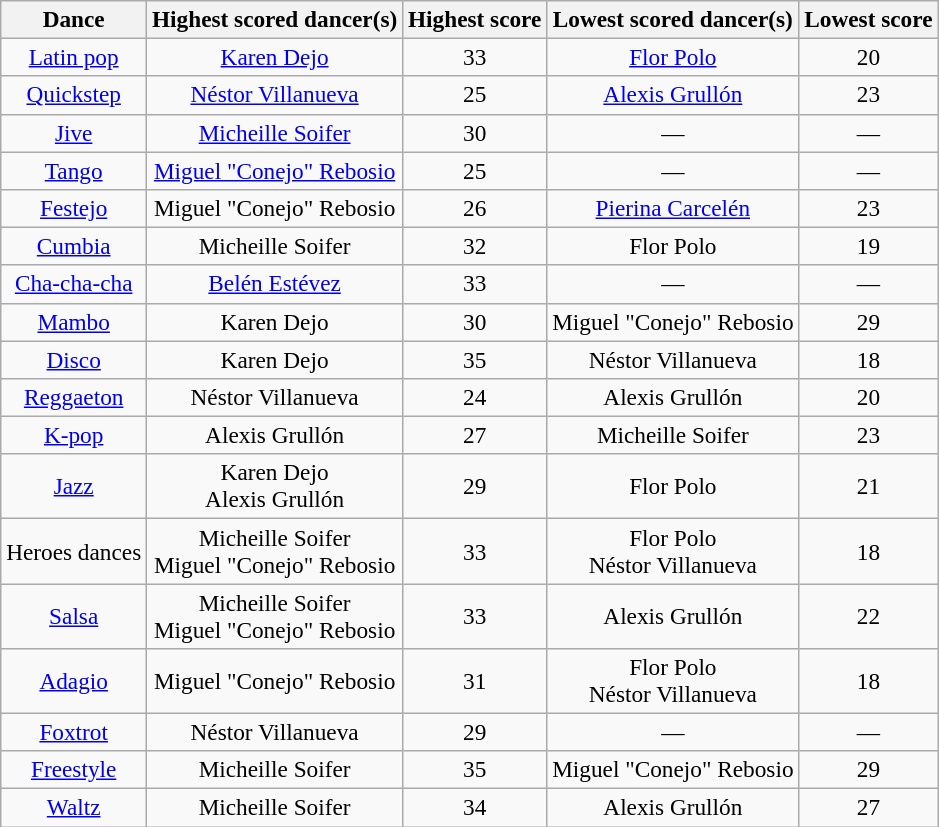<table class="wikitable sortable" style="text-align:center; white-space:nowrap;  font-size:97%;">
<tr>
<th>Dance</th>
<th class="sortable">Highest scored dancer(s)</th>
<th>Highest score</th>
<th class="sortable">Lowest scored dancer(s)</th>
<th>Lowest score</th>
</tr>
<tr>
<td><a href='#'>Latin pop</a></td>
<td><a href='#'>Karen Dejo</a></td>
<td>33</td>
<td><a href='#'>Flor Polo</a></td>
<td>20</td>
</tr>
<tr>
<td><a href='#'>Quickstep</a></td>
<td><a href='#'>Néstor Villanueva</a></td>
<td>25</td>
<td><a href='#'>Alexis Grullón</a></td>
<td>23</td>
</tr>
<tr>
<td><a href='#'>Jive</a></td>
<td><a href='#'>Micheille Soifer</a></td>
<td>30</td>
<td>—</td>
<td>—</td>
</tr>
<tr>
<td><a href='#'>Tango</a></td>
<td><a href='#'>Miguel "Conejo" Rebosio</a></td>
<td>25</td>
<td>—</td>
<td>—</td>
</tr>
<tr>
<td><a href='#'>Festejo</a></td>
<td>Miguel "Conejo" Rebosio</td>
<td>26</td>
<td><a href='#'>Pierina Carcelén</a></td>
<td>23</td>
</tr>
<tr>
<td><a href='#'>Cumbia</a></td>
<td>Micheille Soifer</td>
<td>32</td>
<td>Flor Polo</td>
<td>19</td>
</tr>
<tr>
<td><a href='#'>Cha-cha-cha</a></td>
<td><a href='#'>Belén Estévez</a></td>
<td>33</td>
<td>—</td>
<td>—</td>
</tr>
<tr>
<td><a href='#'>Mambo</a></td>
<td>Karen Dejo</td>
<td>30</td>
<td>Miguel "Conejo" Rebosio</td>
<td>29</td>
</tr>
<tr>
<td><a href='#'>Disco</a></td>
<td>Karen Dejo</td>
<td>35</td>
<td>Néstor Villanueva</td>
<td>18</td>
</tr>
<tr>
<td><a href='#'>Reggaeton</a></td>
<td>Néstor Villanueva</td>
<td>24</td>
<td>Alexis Grullón</td>
<td>20</td>
</tr>
<tr>
<td><a href='#'>K-pop</a></td>
<td>Alexis Grullón</td>
<td>27</td>
<td>Micheille Soifer</td>
<td>23</td>
</tr>
<tr>
<td><a href='#'>Jazz</a></td>
<td>Karen Dejo<br>Alexis Grullón</td>
<td>29</td>
<td>Flor Polo</td>
<td>21</td>
</tr>
<tr>
<td>Heroes dances</td>
<td>Micheille Soifer<br>Miguel "Conejo" Rebosio</td>
<td>33</td>
<td>Flor Polo<br>Néstor Villanueva</td>
<td>18</td>
</tr>
<tr>
<td><a href='#'>Salsa</a></td>
<td>Micheille Soifer<br>Miguel "Conejo" Rebosio</td>
<td>33</td>
<td>Alexis Grullón</td>
<td>22</td>
</tr>
<tr>
<td><a href='#'>Adagio</a></td>
<td>Miguel "Conejo" Rebosio</td>
<td>31</td>
<td>Flor Polo<br>Néstor Villanueva</td>
<td>18</td>
</tr>
<tr>
<td><a href='#'>Foxtrot</a></td>
<td>Néstor Villanueva</td>
<td>29</td>
<td>—</td>
<td>—</td>
</tr>
<tr>
<td><a href='#'>Freestyle</a></td>
<td>Micheille Soifer</td>
<td>35</td>
<td>Miguel "Conejo" Rebosio</td>
<td>29</td>
</tr>
<tr>
<td><a href='#'>Waltz</a></td>
<td>Micheille Soifer</td>
<td>34</td>
<td>Alexis Grullón</td>
<td>27</td>
</tr>
</table>
